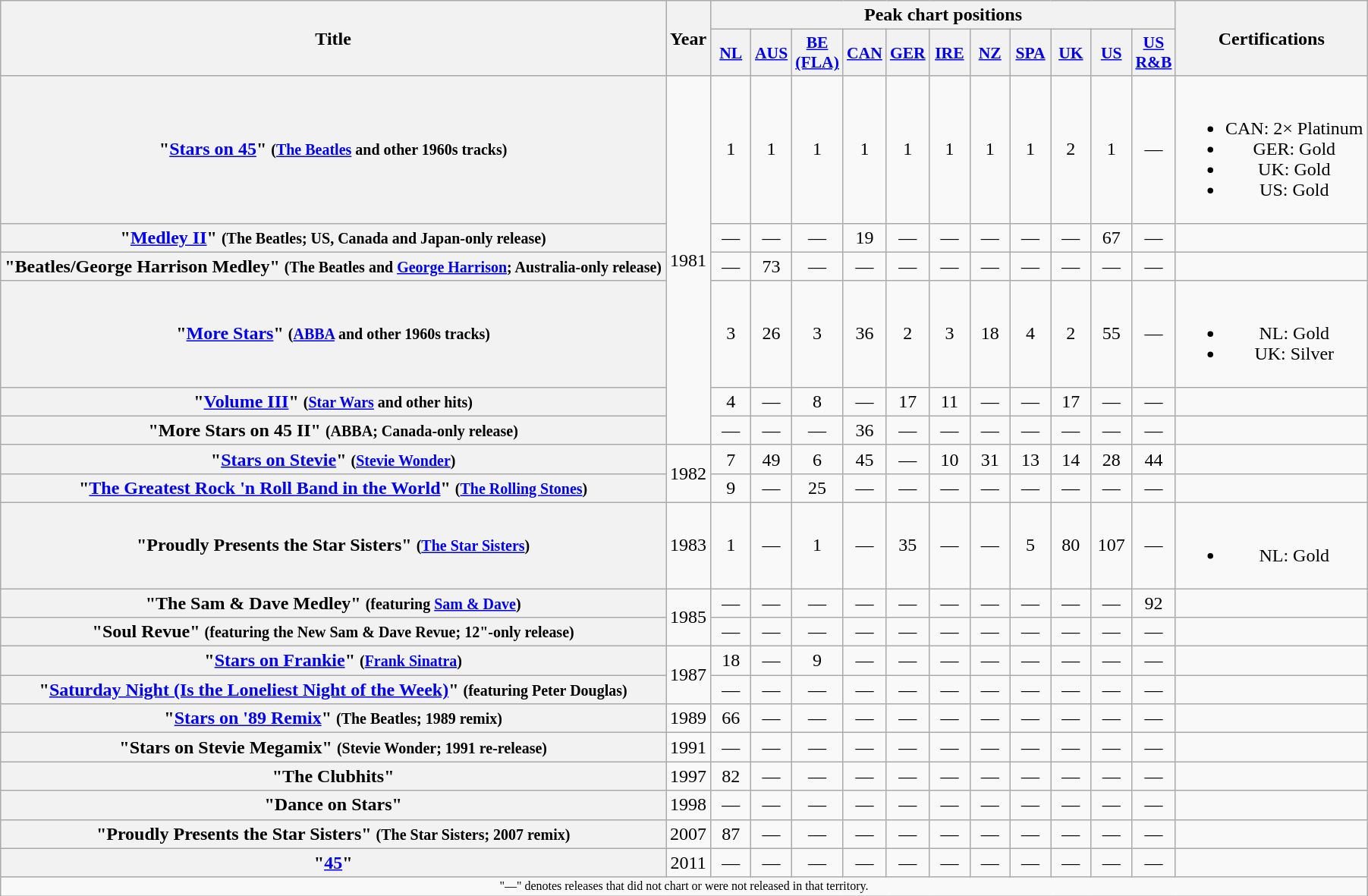<table class="wikitable plainrowheaders" style="text-align:center;" border="1">
<tr>
<th rowspan="2">Title</th>
<th rowspan="2" style="width:2em;">Year</th>
<th colspan="11">Peak chart positions</th>
<th rowspan="2">Certifications</th>
</tr>
<tr>
<th scope="col" style="width:2em;font-size:90%;"><a href='#'>NL</a><br></th>
<th scope="col" style="width:2em;font-size:90%;"><a href='#'>AUS</a><br></th>
<th scope="col" style="width:2em;font-size:90%;"><a href='#'>BE (FLA)</a><br></th>
<th scope="col" style="width:2em;font-size:90%;"><a href='#'>CAN</a><br></th>
<th scope="col" style="width:2em;font-size:90%;"><a href='#'>GER</a><br></th>
<th scope="col" style="width:2em;font-size:90%;"><a href='#'>IRE</a><br></th>
<th scope="col" style="width:2em;font-size:90%;"><a href='#'>NZ</a><br></th>
<th scope="col" style="width:2em;font-size:90%;"><a href='#'>SPA</a><br></th>
<th scope="col" style="width:2em;font-size:90%;"><a href='#'>UK</a><br></th>
<th scope="col" style="width:2em;font-size:90%;"><a href='#'>US</a><br></th>
<th scope="col" style="width:2em;font-size:90%;"><a href='#'>US R&B</a><br></th>
</tr>
<tr>
<th scope="row">"<a href='#'>Stars on 45</a>" <small>(<a href='#'>The Beatles</a> and other 1960s tracks)</small></th>
<td rowspan="6">1981</td>
<td>1</td>
<td>1</td>
<td>1</td>
<td>1</td>
<td>1</td>
<td>1</td>
<td>1</td>
<td>1</td>
<td>2</td>
<td>1</td>
<td>—</td>
<td><br><ul><li>CAN: 2× Platinum</li><li>GER: Gold</li><li>UK: Gold</li><li>US: Gold</li></ul></td>
</tr>
<tr>
<th scope="row">"<a href='#'>Medley II</a>" <small>(The Beatles; US, Canada and Japan-only release)</small></th>
<td>—</td>
<td>—</td>
<td>—</td>
<td>19</td>
<td>—</td>
<td>—</td>
<td>—</td>
<td>—</td>
<td>—</td>
<td>67</td>
<td>—</td>
<td></td>
</tr>
<tr>
<th scope="row">"Beatles/George Harrison Medley" <small>(The Beatles and <a href='#'>George Harrison</a>; Australia-only release)</small></th>
<td>—</td>
<td>73</td>
<td>—</td>
<td>—</td>
<td>—</td>
<td>—</td>
<td>—</td>
<td>—</td>
<td>—</td>
<td>—</td>
<td>—</td>
<td></td>
</tr>
<tr>
<th scope="row">"<a href='#'>More Stars</a>" <small>(<a href='#'>ABBA</a> and other 1960s tracks)</small></th>
<td>3</td>
<td>26</td>
<td>3</td>
<td>36</td>
<td>2</td>
<td>3</td>
<td>18</td>
<td>4</td>
<td>2</td>
<td>55</td>
<td>—</td>
<td><br><ul><li>NL: Gold</li><li>UK: Silver</li></ul></td>
</tr>
<tr>
<th scope="row">"<a href='#'>Volume III</a>" <small>(<a href='#'>Star Wars</a> and other hits)</small></th>
<td>4</td>
<td>—</td>
<td>8</td>
<td>—</td>
<td>17</td>
<td>11</td>
<td>—</td>
<td>—</td>
<td>17</td>
<td>—</td>
<td>—</td>
<td></td>
</tr>
<tr>
<th scope="row">"More Stars on 45 II" <small>(ABBA; Canada-only release)</small></th>
<td>—</td>
<td>—</td>
<td>—</td>
<td>36</td>
<td>—</td>
<td>—</td>
<td>—</td>
<td>—</td>
<td>—</td>
<td>—</td>
<td>—</td>
<td></td>
</tr>
<tr>
<th scope="row">"<a href='#'>Stars on Stevie</a>" <small>(<a href='#'>Stevie Wonder</a>)</small></th>
<td rowspan="2">1982</td>
<td>7</td>
<td>49</td>
<td>6</td>
<td>45</td>
<td>—</td>
<td>10</td>
<td>31</td>
<td>13</td>
<td>14</td>
<td>28</td>
<td>44</td>
<td></td>
</tr>
<tr>
<th scope="row">"<a href='#'>The Greatest Rock 'n Roll Band in the World</a>" <small>(<a href='#'>The Rolling Stones</a>)</small></th>
<td align="center" valign="center">9</td>
<td>—</td>
<td>25</td>
<td>—</td>
<td>—</td>
<td>—</td>
<td>—</td>
<td>—</td>
<td>—</td>
<td>—</td>
<td>—</td>
<td></td>
</tr>
<tr>
<th scope="row">"Proudly Presents the Star Sisters" <small>(<a href='#'>The Star Sisters</a>)</small></th>
<td>1983</td>
<td>1</td>
<td>—</td>
<td>1</td>
<td>—</td>
<td>35</td>
<td>—</td>
<td>—</td>
<td>5</td>
<td>80</td>
<td>107</td>
<td>—</td>
<td><br><ul><li>NL: Gold</li></ul></td>
</tr>
<tr>
<th scope="row">"The Sam & Dave Medley" <small>(featuring <a href='#'>Sam & Dave</a>)</small></th>
<td rowspan="2">1985</td>
<td>—</td>
<td>—</td>
<td>—</td>
<td>—</td>
<td>—</td>
<td>—</td>
<td>—</td>
<td>—</td>
<td>—</td>
<td>—</td>
<td>92</td>
<td></td>
</tr>
<tr>
<th scope="row">"Soul Revue" <small>(featuring the New Sam & Dave Revue; 12"-only release)</small></th>
<td>—</td>
<td>—</td>
<td>—</td>
<td>—</td>
<td>—</td>
<td>—</td>
<td>—</td>
<td>—</td>
<td>—</td>
<td>—</td>
<td>—</td>
<td></td>
</tr>
<tr>
<th scope="row">"<a href='#'>Stars on Frankie</a>" <small>(<a href='#'>Frank Sinatra</a>)</small></th>
<td rowspan="2">1987</td>
<td>18</td>
<td>—</td>
<td>9</td>
<td>—</td>
<td>—</td>
<td>—</td>
<td>—</td>
<td>—</td>
<td>—</td>
<td>—</td>
<td>—</td>
<td></td>
</tr>
<tr>
<th scope="row">"<a href='#'>Saturday Night (Is the Loneliest Night of the Week)</a>" <small>(featuring Peter Douglas)</small></th>
<td>—</td>
<td>—</td>
<td>—</td>
<td>—</td>
<td>—</td>
<td>—</td>
<td>—</td>
<td>—</td>
<td>—</td>
<td>—</td>
<td>—</td>
<td></td>
</tr>
<tr>
<th scope="row">"<a href='#'>Stars on '89 Remix</a>" <small>(The Beatles; 1989 remix)</small></th>
<td>1989</td>
<td>66</td>
<td>—</td>
<td>—</td>
<td>—</td>
<td>—</td>
<td>—</td>
<td>—</td>
<td>—</td>
<td>—</td>
<td>—</td>
<td>—</td>
<td></td>
</tr>
<tr>
<th scope="row">"Stars on Stevie Megamix" <small>(Stevie Wonder; 1991 re-release)</small></th>
<td>1991</td>
<td>—</td>
<td>—</td>
<td>—</td>
<td>—</td>
<td>—</td>
<td>—</td>
<td>—</td>
<td>—</td>
<td>—</td>
<td>—</td>
<td>—</td>
<td></td>
</tr>
<tr>
<th scope="row">"The Clubhits"</th>
<td>1997</td>
<td>82</td>
<td>—</td>
<td>—</td>
<td>—</td>
<td>—</td>
<td>—</td>
<td>—</td>
<td>—</td>
<td>—</td>
<td>—</td>
<td>—</td>
<td></td>
</tr>
<tr>
<th scope="row">"Dance on Stars"</th>
<td>1998</td>
<td>—</td>
<td>—</td>
<td>—</td>
<td>—</td>
<td>—</td>
<td>—</td>
<td>—</td>
<td>—</td>
<td>—</td>
<td>—</td>
<td>—</td>
<td></td>
</tr>
<tr>
<th scope="row">"Proudly Presents the Star Sisters" <small>(The Star Sisters; 2007 remix)</small></th>
<td>2007</td>
<td>87</td>
<td>—</td>
<td>—</td>
<td>—</td>
<td>—</td>
<td>—</td>
<td>—</td>
<td>—</td>
<td>—</td>
<td>—</td>
<td>—</td>
<td></td>
</tr>
<tr>
<th scope="row">"<a href='#'>45</a>"</th>
<td>2011</td>
<td>—</td>
<td>—</td>
<td>—</td>
<td>—</td>
<td>—</td>
<td>—</td>
<td>—</td>
<td>—</td>
<td>—</td>
<td>—</td>
<td>—</td>
<td></td>
</tr>
<tr>
<td colspan="14" style="font-size:8pt">"—" denotes releases that did not chart or were not released in that territory.</td>
</tr>
</table>
